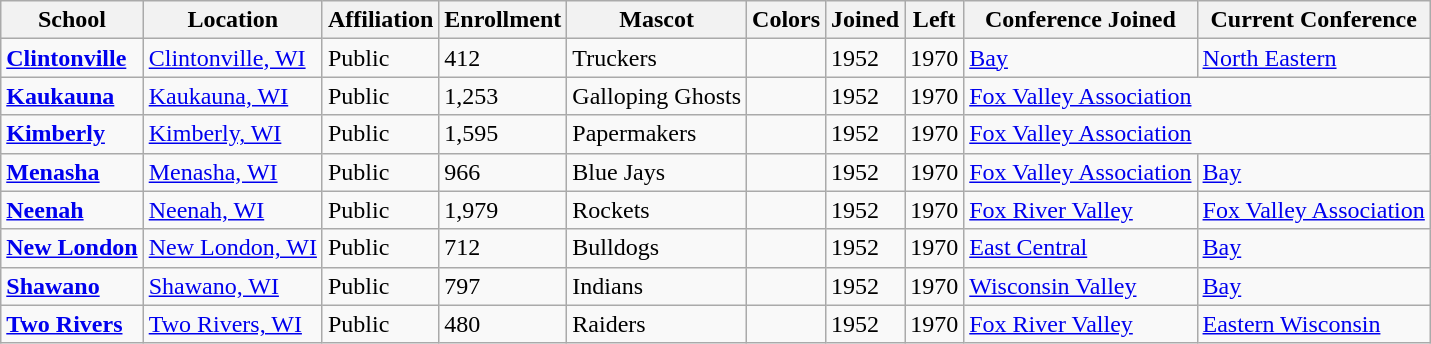<table class="wikitable sortable">
<tr>
<th>School</th>
<th>Location</th>
<th>Affiliation</th>
<th>Enrollment</th>
<th>Mascot</th>
<th>Colors</th>
<th>Joined</th>
<th>Left</th>
<th>Conference Joined</th>
<th>Current Conference</th>
</tr>
<tr>
<td><a href='#'><strong>Clintonville</strong></a></td>
<td><a href='#'>Clintonville, WI</a></td>
<td>Public</td>
<td>412</td>
<td>Truckers</td>
<td> </td>
<td>1952</td>
<td>1970</td>
<td><a href='#'>Bay</a></td>
<td><a href='#'>North Eastern</a></td>
</tr>
<tr>
<td><a href='#'><strong>Kaukauna</strong></a></td>
<td><a href='#'>Kaukauna, WI</a></td>
<td>Public</td>
<td>1,253</td>
<td>Galloping Ghosts</td>
<td> </td>
<td>1952</td>
<td>1970</td>
<td colspan="2"><a href='#'>Fox Valley Association</a></td>
</tr>
<tr>
<td><a href='#'><strong>Kimberly</strong></a></td>
<td><a href='#'>Kimberly, WI</a></td>
<td>Public</td>
<td>1,595</td>
<td>Papermakers</td>
<td> </td>
<td>1952</td>
<td>1970</td>
<td colspan="2"><a href='#'>Fox Valley Association</a></td>
</tr>
<tr>
<td><a href='#'><strong>Menasha</strong></a></td>
<td><a href='#'>Menasha, WI</a></td>
<td>Public</td>
<td>966</td>
<td>Blue Jays</td>
<td> </td>
<td>1952</td>
<td>1970</td>
<td><a href='#'>Fox Valley Association</a></td>
<td><a href='#'>Bay</a></td>
</tr>
<tr>
<td><a href='#'><strong>Neenah</strong></a></td>
<td><a href='#'>Neenah, WI</a></td>
<td>Public</td>
<td>1,979</td>
<td>Rockets</td>
<td> </td>
<td>1952</td>
<td>1970</td>
<td><a href='#'>Fox River Valley</a></td>
<td><a href='#'>Fox Valley Association</a></td>
</tr>
<tr>
<td><a href='#'><strong>New London</strong></a></td>
<td><a href='#'>New London, WI</a></td>
<td>Public</td>
<td>712</td>
<td>Bulldogs</td>
<td> </td>
<td>1952</td>
<td>1970</td>
<td><a href='#'>East Central</a></td>
<td><a href='#'>Bay</a></td>
</tr>
<tr>
<td><a href='#'><strong>Shawano</strong></a></td>
<td><a href='#'>Shawano, WI</a></td>
<td>Public</td>
<td>797</td>
<td>Indians</td>
<td> </td>
<td>1952</td>
<td>1970</td>
<td><a href='#'>Wisconsin Valley</a></td>
<td><a href='#'>Bay</a></td>
</tr>
<tr>
<td><a href='#'><strong>Two Rivers</strong></a></td>
<td><a href='#'>Two Rivers, WI</a></td>
<td>Public</td>
<td>480</td>
<td>Raiders</td>
<td> </td>
<td>1952</td>
<td>1970</td>
<td><a href='#'>Fox River Valley</a></td>
<td><a href='#'>Eastern Wisconsin</a></td>
</tr>
</table>
